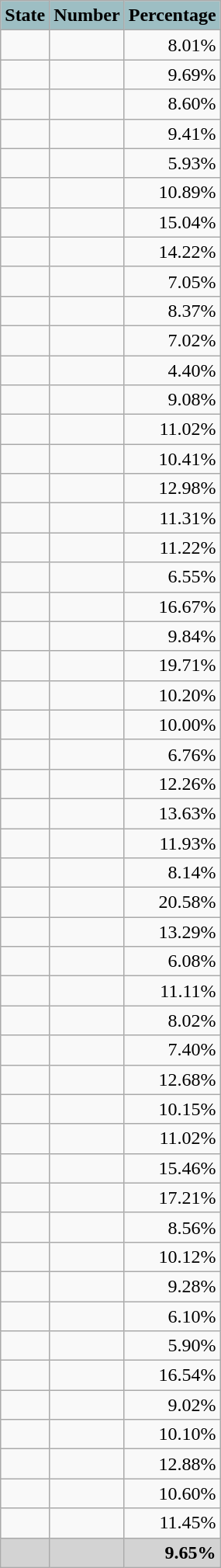<table class="wikitable sortable">
<tr>
<th style="text-align:center; background-color:#9dbec3;"><strong>State</strong></th>
<th style="text-align:center; background-color:#9dbec3;"><strong>Number</strong></th>
<th style="text-align:center; background-color:#9dbec3;"><strong>Percentage</strong></th>
</tr>
<tr>
<td border = "1"></td>
<td align="right"></td>
<td align="right">8.01%</td>
</tr>
<tr>
<td border = "1"></td>
<td align="right"></td>
<td align="right">9.69%</td>
</tr>
<tr>
<td border = "1"></td>
<td align="right"></td>
<td align="right">8.60%</td>
</tr>
<tr>
<td border = "1"></td>
<td align="right"></td>
<td align="right">9.41%</td>
</tr>
<tr>
<td border = "1"></td>
<td align="right"></td>
<td align="right">5.93%</td>
</tr>
<tr>
<td border = "1"></td>
<td align="right"></td>
<td align="right">10.89%</td>
</tr>
<tr>
<td border = "1"></td>
<td align="right"></td>
<td align="right">15.04%</td>
</tr>
<tr>
<td border = "1"></td>
<td align="right"></td>
<td align="right">14.22%</td>
</tr>
<tr>
<td border = "1"></td>
<td align="right"></td>
<td align="right">7.05%</td>
</tr>
<tr>
<td border = "1"></td>
<td align="right"></td>
<td align="right">8.37%</td>
</tr>
<tr>
<td border = "1"></td>
<td align="right"></td>
<td align="right">7.02%</td>
</tr>
<tr>
<td border = "1"></td>
<td align="right"></td>
<td align="right">4.40%</td>
</tr>
<tr>
<td border = "1"></td>
<td align="right"></td>
<td align="right">9.08%</td>
</tr>
<tr>
<td border = "1"></td>
<td align="right"></td>
<td align="right">11.02%</td>
</tr>
<tr>
<td border = "1"></td>
<td align="right"></td>
<td align="right">10.41%</td>
</tr>
<tr>
<td border = "1"></td>
<td align="right"></td>
<td align="right">12.98%</td>
</tr>
<tr>
<td border = "1"></td>
<td align="right"></td>
<td align="right">11.31%</td>
</tr>
<tr>
<td border = "1"></td>
<td align="right"></td>
<td align="right">11.22%</td>
</tr>
<tr>
<td border = "1"></td>
<td align="right"></td>
<td align="right">6.55%</td>
</tr>
<tr>
<td border = "1"></td>
<td align="right"></td>
<td align="right">16.67%</td>
</tr>
<tr>
<td border = "1"></td>
<td align="right"></td>
<td align="right">9.84%</td>
</tr>
<tr>
<td border = "1"></td>
<td align="right"></td>
<td align="right">19.71%</td>
</tr>
<tr>
<td border = "1"></td>
<td align="right"></td>
<td align="right">10.20%</td>
</tr>
<tr>
<td border = "1"></td>
<td align="right"></td>
<td align="right">10.00%</td>
</tr>
<tr>
<td border = "1"></td>
<td align="right"></td>
<td align="right">6.76%</td>
</tr>
<tr>
<td border = "1"></td>
<td align="right"></td>
<td align="right">12.26%</td>
</tr>
<tr>
<td border = "1"></td>
<td align="right"></td>
<td align="right">13.63%</td>
</tr>
<tr>
<td border = "1"></td>
<td align="right"></td>
<td align="right">11.93%</td>
</tr>
<tr>
<td border = "1"></td>
<td align="right"></td>
<td align="right">8.14%</td>
</tr>
<tr>
<td border = "1"></td>
<td align="right"></td>
<td align="right">20.58%</td>
</tr>
<tr>
<td border = "1"></td>
<td align="right"></td>
<td align="right">13.29%</td>
</tr>
<tr>
<td border = "1"></td>
<td align="right"></td>
<td align="right">6.08%</td>
</tr>
<tr>
<td border = "1"></td>
<td align="right"></td>
<td align="right">11.11%</td>
</tr>
<tr>
<td border = "1"></td>
<td align="right"></td>
<td align="right">8.02%</td>
</tr>
<tr>
<td border = "1"></td>
<td align="right"></td>
<td align="right">7.40%</td>
</tr>
<tr>
<td border = "1"></td>
<td align="right"></td>
<td align="right">12.68%</td>
</tr>
<tr>
<td border = "1"></td>
<td align="right"></td>
<td align="right">10.15%</td>
</tr>
<tr>
<td border = "1"></td>
<td align="right"></td>
<td align="right">11.02%</td>
</tr>
<tr>
<td border = "1"></td>
<td align="right"></td>
<td align="right">15.46%</td>
</tr>
<tr>
<td border = "1"></td>
<td align="right"></td>
<td align="right">17.21%</td>
</tr>
<tr>
<td border = "1"></td>
<td align="right"></td>
<td align="right">8.56%</td>
</tr>
<tr>
<td border = "1"></td>
<td align="right"></td>
<td align="right">10.12%</td>
</tr>
<tr>
<td border = "1"></td>
<td align="right"></td>
<td align="right">9.28%</td>
</tr>
<tr>
<td border = "1"></td>
<td align="right"></td>
<td align="right">6.10%</td>
</tr>
<tr>
<td border = "1"></td>
<td align="right"></td>
<td align="right">5.90%</td>
</tr>
<tr>
<td border = "1"></td>
<td align="right"></td>
<td align="right">16.54%</td>
</tr>
<tr>
<td border = "1"></td>
<td align="right"></td>
<td align="right">9.02%</td>
</tr>
<tr>
<td border = "1"></td>
<td align="right"></td>
<td align="right">10.10%</td>
</tr>
<tr>
<td border = "1"></td>
<td align="right"></td>
<td align="right">12.88%</td>
</tr>
<tr>
<td border = "1"></td>
<td align="right"></td>
<td align="right">10.60%</td>
</tr>
<tr>
<td border = "1"></td>
<td align="right"></td>
<td align="right">11.45%</td>
</tr>
<tr class="sortbottom" bgcolor="lightgrey">
<td border = "1"><strong></strong></td>
<td align="right"><strong></strong></td>
<td align="right"><strong>9.65%</strong></td>
</tr>
</table>
